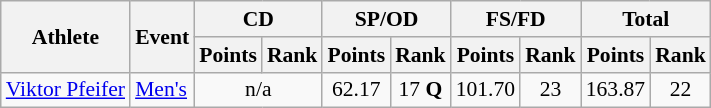<table class="wikitable" style="font-size:90%">
<tr>
<th rowspan="2">Athlete</th>
<th rowspan="2">Event</th>
<th colspan="2">CD</th>
<th colspan="2">SP/OD</th>
<th colspan="2">FS/FD</th>
<th colspan="2">Total</th>
</tr>
<tr>
<th>Points</th>
<th>Rank</th>
<th>Points</th>
<th>Rank</th>
<th>Points</th>
<th>Rank</th>
<th>Points</th>
<th>Rank</th>
</tr>
<tr>
<td><a href='#'>Viktor Pfeifer</a></td>
<td><a href='#'>Men's</a></td>
<td colspan=2 align="center">n/a</td>
<td align="center">62.17</td>
<td align="center">17 <strong>Q</strong></td>
<td align="center">101.70</td>
<td align="center">23</td>
<td align="center">163.87</td>
<td align="center">22</td>
</tr>
</table>
